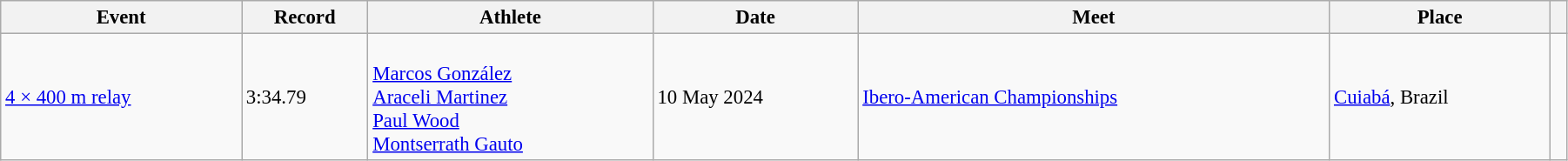<table class="wikitable" style="font-size:95%; width: 95%;">
<tr>
<th>Event</th>
<th>Record</th>
<th>Athlete</th>
<th>Date</th>
<th>Meet</th>
<th>Place</th>
<th></th>
</tr>
<tr>
<td><a href='#'>4 × 400 m relay</a></td>
<td>3:34.79</td>
<td><br><a href='#'>Marcos González</a><br><a href='#'>Araceli Martinez</a><br><a href='#'>Paul Wood</a><br><a href='#'>Montserrath Gauto</a></td>
<td>10 May 2024</td>
<td><a href='#'>Ibero-American Championships</a></td>
<td><a href='#'>Cuiabá</a>, Brazil</td>
<td></td>
</tr>
</table>
